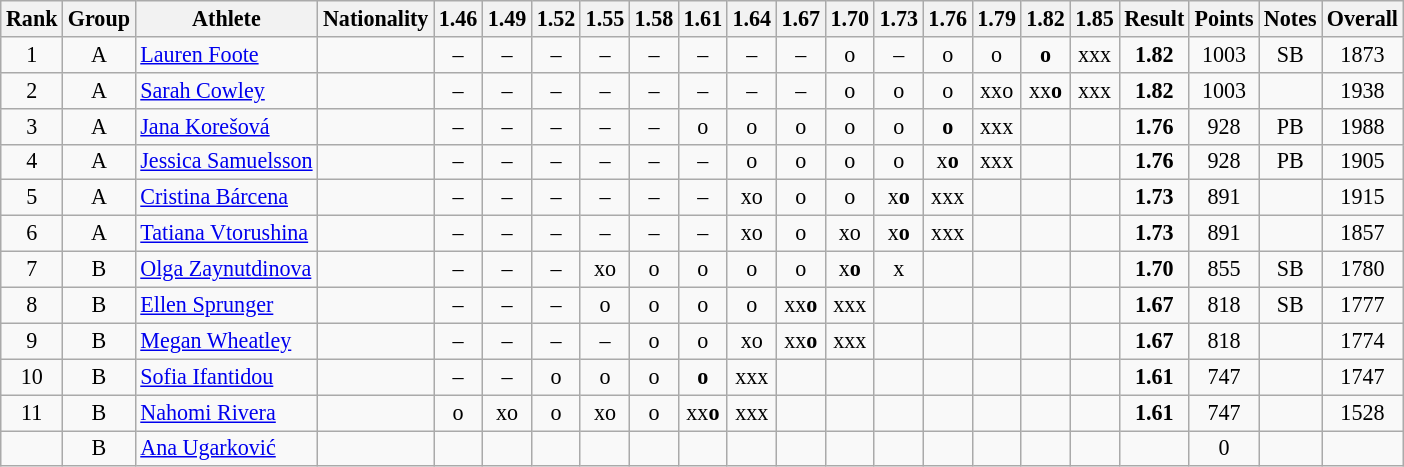<table class="wikitable sortable" style="text-align:center; font-size:92%">
<tr>
<th>Rank</th>
<th>Group</th>
<th>Athlete</th>
<th>Nationality</th>
<th>1.46</th>
<th>1.49</th>
<th>1.52</th>
<th>1.55</th>
<th>1.58</th>
<th>1.61</th>
<th>1.64</th>
<th>1.67</th>
<th>1.70</th>
<th>1.73</th>
<th>1.76</th>
<th>1.79</th>
<th>1.82</th>
<th>1.85</th>
<th>Result</th>
<th>Points</th>
<th>Notes</th>
<th>Overall</th>
</tr>
<tr>
<td>1</td>
<td>A</td>
<td align="left"><a href='#'>Lauren Foote</a></td>
<td align=left></td>
<td>–</td>
<td>–</td>
<td>–</td>
<td>–</td>
<td>–</td>
<td>–</td>
<td>–</td>
<td>–</td>
<td>o</td>
<td>–</td>
<td>o</td>
<td>o</td>
<td><strong>o</strong></td>
<td>xxx</td>
<td><strong>1.82</strong></td>
<td>1003</td>
<td>SB</td>
<td>1873</td>
</tr>
<tr>
<td>2</td>
<td>A</td>
<td align="left"><a href='#'>Sarah Cowley</a></td>
<td align=left></td>
<td>–</td>
<td>–</td>
<td>–</td>
<td>–</td>
<td>–</td>
<td>–</td>
<td>–</td>
<td>–</td>
<td>o</td>
<td>o</td>
<td>o</td>
<td>xxo</td>
<td>xx<strong>o</strong></td>
<td>xxx</td>
<td><strong>1.82</strong></td>
<td>1003</td>
<td></td>
<td>1938</td>
</tr>
<tr>
<td>3</td>
<td>A</td>
<td align="left"><a href='#'>Jana Korešová</a></td>
<td align=left></td>
<td>–</td>
<td>–</td>
<td>–</td>
<td>–</td>
<td>–</td>
<td>o</td>
<td>o</td>
<td>o</td>
<td>o</td>
<td>o</td>
<td><strong>o</strong></td>
<td>xxx</td>
<td></td>
<td></td>
<td><strong>1.76</strong></td>
<td>928</td>
<td>PB</td>
<td>1988</td>
</tr>
<tr>
<td>4</td>
<td>A</td>
<td align="left"><a href='#'>Jessica Samuelsson</a></td>
<td align=left></td>
<td>–</td>
<td>–</td>
<td>–</td>
<td>–</td>
<td>–</td>
<td>–</td>
<td>o</td>
<td>o</td>
<td>o</td>
<td>o</td>
<td>x<strong>o</strong></td>
<td>xxx</td>
<td></td>
<td></td>
<td><strong>1.76</strong></td>
<td>928</td>
<td>PB</td>
<td>1905</td>
</tr>
<tr>
<td>5</td>
<td>A</td>
<td align="left"><a href='#'>Cristina Bárcena</a></td>
<td align=left></td>
<td>–</td>
<td>–</td>
<td>–</td>
<td>–</td>
<td>–</td>
<td>–</td>
<td>xo</td>
<td>o</td>
<td>o</td>
<td>x<strong>o</strong></td>
<td>xxx</td>
<td></td>
<td></td>
<td></td>
<td><strong>1.73</strong></td>
<td>891</td>
<td></td>
<td>1915</td>
</tr>
<tr>
<td>6</td>
<td>A</td>
<td align="left"><a href='#'>Tatiana Vtorushina</a></td>
<td align=left></td>
<td>–</td>
<td>–</td>
<td>–</td>
<td>–</td>
<td>–</td>
<td>–</td>
<td>xo</td>
<td>o</td>
<td>xo</td>
<td>x<strong>o</strong></td>
<td>xxx</td>
<td></td>
<td></td>
<td></td>
<td><strong>1.73</strong></td>
<td>891</td>
<td></td>
<td>1857</td>
</tr>
<tr>
<td>7</td>
<td>B</td>
<td align="left"><a href='#'>Olga Zaynutdinova</a></td>
<td align=left></td>
<td>–</td>
<td>–</td>
<td>–</td>
<td>xo</td>
<td>o</td>
<td>o</td>
<td>o</td>
<td>o</td>
<td>x<strong>o</strong></td>
<td>x</td>
<td></td>
<td></td>
<td></td>
<td></td>
<td><strong>1.70</strong></td>
<td>855</td>
<td>SB</td>
<td>1780</td>
</tr>
<tr>
<td>8</td>
<td>B</td>
<td align="left"><a href='#'>Ellen Sprunger</a></td>
<td align=left></td>
<td>–</td>
<td>–</td>
<td>–</td>
<td>o</td>
<td>o</td>
<td>o</td>
<td>o</td>
<td>xx<strong>o</strong></td>
<td>xxx</td>
<td></td>
<td></td>
<td></td>
<td></td>
<td></td>
<td><strong>1.67</strong></td>
<td>818</td>
<td>SB</td>
<td>1777</td>
</tr>
<tr>
<td>9</td>
<td>B</td>
<td align="left"><a href='#'>Megan Wheatley</a></td>
<td align=left></td>
<td>–</td>
<td>–</td>
<td>–</td>
<td>–</td>
<td>o</td>
<td>o</td>
<td>xo</td>
<td>xx<strong>o</strong></td>
<td>xxx</td>
<td></td>
<td></td>
<td></td>
<td></td>
<td></td>
<td><strong>1.67</strong></td>
<td>818</td>
<td></td>
<td>1774</td>
</tr>
<tr>
<td>10</td>
<td>B</td>
<td align="left"><a href='#'>Sofia Ifantidou</a></td>
<td align=left></td>
<td>–</td>
<td>–</td>
<td>o</td>
<td>o</td>
<td>o</td>
<td><strong>o</strong></td>
<td>xxx</td>
<td></td>
<td></td>
<td></td>
<td></td>
<td></td>
<td></td>
<td></td>
<td><strong>1.61</strong></td>
<td>747</td>
<td></td>
<td>1747</td>
</tr>
<tr>
<td>11</td>
<td>B</td>
<td align="left"><a href='#'>Nahomi Rivera</a></td>
<td align=left></td>
<td>o</td>
<td>xo</td>
<td>o</td>
<td>xo</td>
<td>o</td>
<td>xx<strong>o</strong></td>
<td>xxx</td>
<td></td>
<td></td>
<td></td>
<td></td>
<td></td>
<td></td>
<td></td>
<td><strong>1.61</strong></td>
<td>747</td>
<td></td>
<td>1528</td>
</tr>
<tr>
<td></td>
<td>B</td>
<td align="left"><a href='#'>Ana Ugarković</a></td>
<td align=left></td>
<td></td>
<td></td>
<td></td>
<td></td>
<td></td>
<td></td>
<td></td>
<td></td>
<td></td>
<td></td>
<td></td>
<td></td>
<td></td>
<td></td>
<td><strong></strong></td>
<td>0</td>
<td></td>
<td></td>
</tr>
</table>
